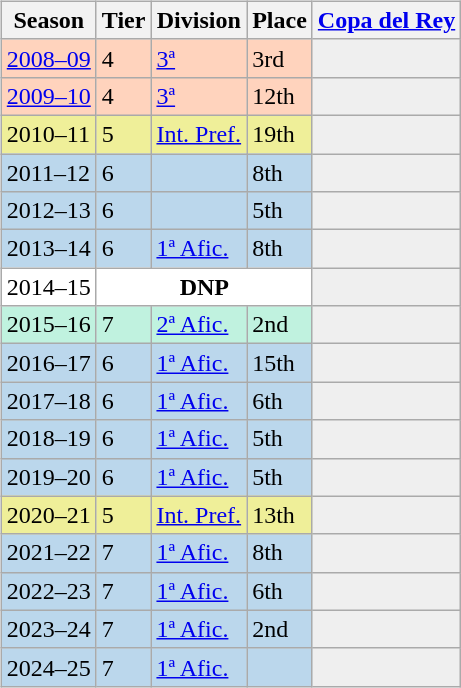<table>
<tr>
<td valign="top" width=0%><br><table class="wikitable">
<tr style="background:#f0f6fa;">
<th>Season</th>
<th>Tier</th>
<th>Division</th>
<th>Place</th>
<th><a href='#'>Copa del Rey</a></th>
</tr>
<tr>
<td style="background:#FFD3BD;"><a href='#'>2008–09</a></td>
<td style="background:#FFD3BD;">4</td>
<td style="background:#FFD3BD;"><a href='#'>3ª</a></td>
<td style="background:#FFD3BD;">3rd</td>
<td style="background:#efefef;"></td>
</tr>
<tr>
<td style="background:#FFD3BD;"><a href='#'>2009–10</a></td>
<td style="background:#FFD3BD;">4</td>
<td style="background:#FFD3BD;"><a href='#'>3ª</a></td>
<td style="background:#FFD3BD;">12th</td>
<td style="background:#efefef;"></td>
</tr>
<tr>
<td style="background:#EFEF99;">2010–11</td>
<td style="background:#EFEF99;">5</td>
<td style="background:#EFEF99;"><a href='#'>Int. Pref.</a></td>
<td style="background:#EFEF99;">19th</td>
<th style="background:#efefef;"></th>
</tr>
<tr>
<td style="background:#BBD7EC;">2011–12</td>
<td style="background:#BBD7EC;">6</td>
<td style="background:#BBD7EC;"></td>
<td style="background:#BBD7EC;">8th</td>
<th style="background:#efefef;"></th>
</tr>
<tr>
<td style="background:#BBD7EC;">2012–13</td>
<td style="background:#BBD7EC;">6</td>
<td style="background:#BBD7EC;"></td>
<td style="background:#BBD7EC;">5th</td>
<th style="background:#efefef;"></th>
</tr>
<tr>
<td style="background:#BBD7EC;">2013–14</td>
<td style="background:#BBD7EC;">6</td>
<td style="background:#BBD7EC;"><a href='#'>1ª Afic.</a></td>
<td style="background:#BBD7EC;">8th</td>
<th style="background:#efefef;"></th>
</tr>
<tr>
<td style="background:#FFFFFF;">2014–15</td>
<th style="background:#FFFFFF;" colspan="3">DNP</th>
<th style="background:#efefef;"></th>
</tr>
<tr>
<td style="background:#C0F2DF;">2015–16</td>
<td style="background:#C0F2DF;">7</td>
<td style="background:#C0F2DF;"><a href='#'>2ª Afic.</a></td>
<td style="background:#C0F2DF;">2nd</td>
<th style="background:#efefef;"></th>
</tr>
<tr>
<td style="background:#BBD7EC;">2016–17</td>
<td style="background:#BBD7EC;">6</td>
<td style="background:#BBD7EC;"><a href='#'>1ª Afic.</a></td>
<td style="background:#BBD7EC;">15th</td>
<th style="background:#efefef;"></th>
</tr>
<tr>
<td style="background:#BBD7EC;">2017–18</td>
<td style="background:#BBD7EC;">6</td>
<td style="background:#BBD7EC;"><a href='#'>1ª Afic.</a></td>
<td style="background:#BBD7EC;">6th</td>
<th style="background:#efefef;"></th>
</tr>
<tr>
<td style="background:#BBD7EC;">2018–19</td>
<td style="background:#BBD7EC;">6</td>
<td style="background:#BBD7EC;"><a href='#'>1ª Afic.</a></td>
<td style="background:#BBD7EC;">5th</td>
<th style="background:#efefef;"></th>
</tr>
<tr>
<td style="background:#BBD7EC;">2019–20</td>
<td style="background:#BBD7EC;">6</td>
<td style="background:#BBD7EC;"><a href='#'>1ª Afic.</a></td>
<td style="background:#BBD7EC;">5th</td>
<th style="background:#efefef;"></th>
</tr>
<tr>
<td style="background:#EFEF99;">2020–21</td>
<td style="background:#EFEF99;">5</td>
<td style="background:#EFEF99;"><a href='#'>Int. Pref.</a></td>
<td style="background:#EFEF99;">13th</td>
<th style="background:#efefef;"></th>
</tr>
<tr>
<td style="background:#BBD7EC;">2021–22</td>
<td style="background:#BBD7EC;">7</td>
<td style="background:#BBD7EC;"><a href='#'>1ª Afic.</a></td>
<td style="background:#BBD7EC;">8th</td>
<th style="background:#efefef;"></th>
</tr>
<tr>
<td style="background:#BBD7EC;">2022–23</td>
<td style="background:#BBD7EC;">7</td>
<td style="background:#BBD7EC;"><a href='#'>1ª Afic.</a></td>
<td style="background:#BBD7EC;">6th</td>
<th style="background:#efefef;"></th>
</tr>
<tr>
<td style="background:#BBD7EC;">2023–24</td>
<td style="background:#BBD7EC;">7</td>
<td style="background:#BBD7EC;"><a href='#'>1ª Afic.</a></td>
<td style="background:#BBD7EC;">2nd</td>
<th style="background:#efefef;"></th>
</tr>
<tr>
<td style="background:#BBD7EC;">2024–25</td>
<td style="background:#BBD7EC;">7</td>
<td style="background:#BBD7EC;"><a href='#'>1ª Afic.</a></td>
<td style="background:#BBD7EC;"></td>
<th style="background:#efefef;"></th>
</tr>
</table>
</td>
</tr>
</table>
